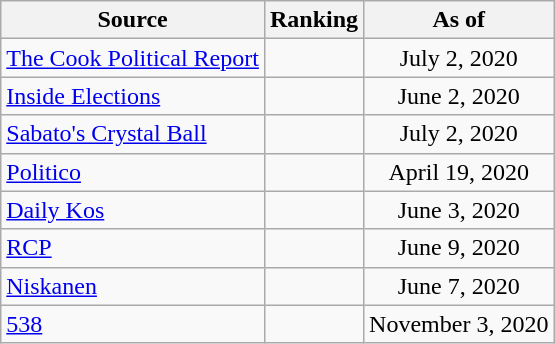<table class="wikitable" style="text-align:center">
<tr>
<th>Source</th>
<th>Ranking</th>
<th>As of</th>
</tr>
<tr>
<td align=left><a href='#'>The Cook Political Report</a></td>
<td></td>
<td>July 2, 2020</td>
</tr>
<tr>
<td align=left><a href='#'>Inside Elections</a></td>
<td></td>
<td>June 2, 2020</td>
</tr>
<tr>
<td align=left><a href='#'>Sabato's Crystal Ball</a></td>
<td></td>
<td>July 2, 2020</td>
</tr>
<tr>
<td align="left"><a href='#'>Politico</a></td>
<td></td>
<td>April 19, 2020</td>
</tr>
<tr>
<td align="left"><a href='#'>Daily Kos</a></td>
<td></td>
<td>June 3, 2020</td>
</tr>
<tr>
<td align="left"><a href='#'>RCP</a></td>
<td></td>
<td>June 9, 2020</td>
</tr>
<tr>
<td align="left"><a href='#'>Niskanen</a></td>
<td></td>
<td>June 7, 2020</td>
</tr>
<tr>
<td align="left"><a href='#'>538</a></td>
<td></td>
<td>November 3, 2020</td>
</tr>
</table>
